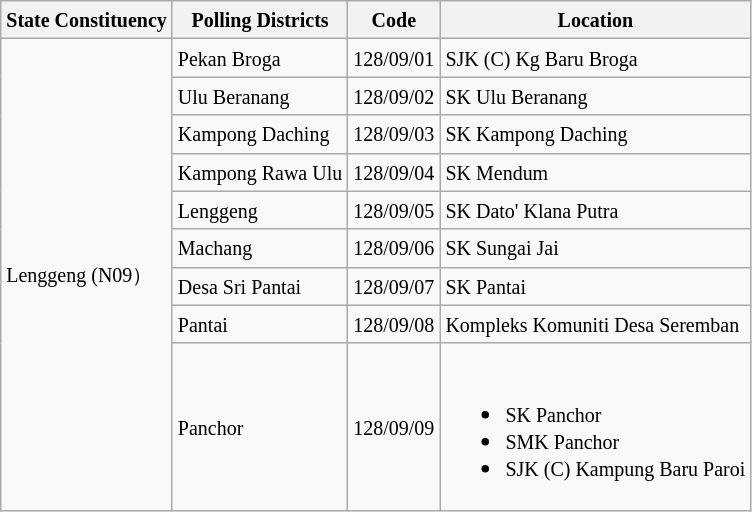<table class="wikitable sortable mw-collapsible">
<tr>
<th><small>State Constituency</small></th>
<th><small>Polling Districts</small></th>
<th><small>Code</small></th>
<th><small>Location</small></th>
</tr>
<tr>
<td rowspan="9"><small>Lenggeng (N09）</small></td>
<td><small>Pekan Broga</small></td>
<td><small>128/09/01</small></td>
<td><small>SJK (C) Kg Baru Broga</small></td>
</tr>
<tr>
<td><small>Ulu Beranang</small></td>
<td><small>128/09/02</small></td>
<td><small>SK Ulu Beranang</small></td>
</tr>
<tr>
<td><small>Kampong Daching</small></td>
<td><small>128/09/03</small></td>
<td><small>SK Kampong Daching</small></td>
</tr>
<tr>
<td><small>Kampong Rawa Ulu</small></td>
<td><small>128/09/04</small></td>
<td><small>SK Mendum</small></td>
</tr>
<tr>
<td><small>Lenggeng</small></td>
<td><small>128/09/05</small></td>
<td><small>SK Dato' Klana Putra</small></td>
</tr>
<tr>
<td><small>Machang</small></td>
<td><small>128/09/06</small></td>
<td><small>SK Sungai Jai</small></td>
</tr>
<tr>
<td><small>Desa Sri Pantai</small></td>
<td><small>128/09/07</small></td>
<td><small>SK Pantai</small></td>
</tr>
<tr>
<td><small>Pantai</small></td>
<td><small>128/09/08</small></td>
<td><small>Kompleks Komuniti Desa Seremban</small></td>
</tr>
<tr>
<td><small>Panchor</small></td>
<td><small>128/09/09</small></td>
<td><br><ul><li><small>SK Panchor</small></li><li><small>SMK Panchor</small></li><li><small>SJK (C) Kampung Baru Paroi</small></li></ul></td>
</tr>
</table>
